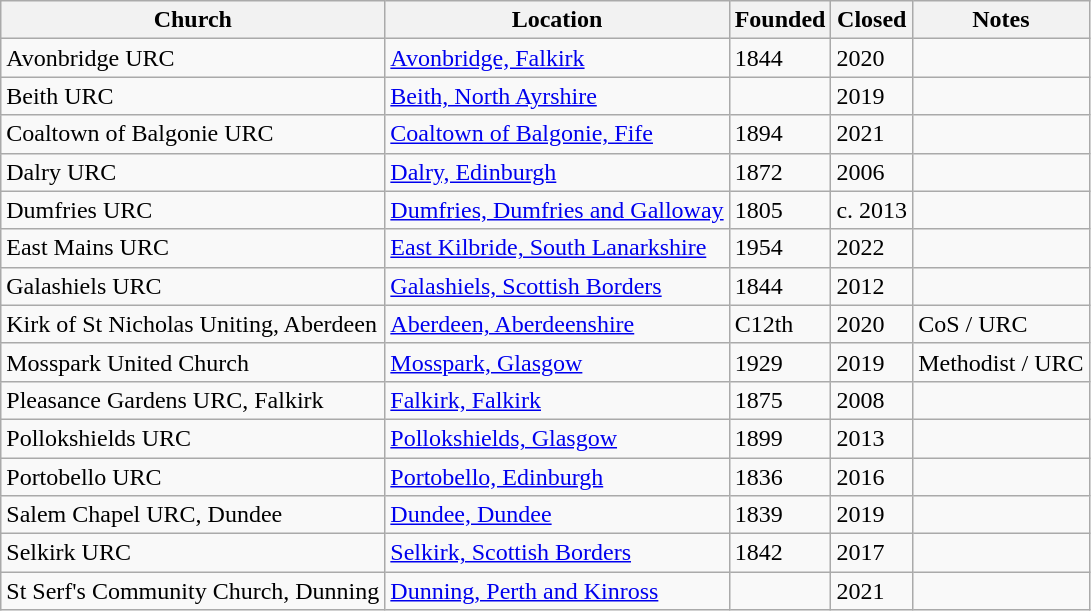<table class="wikitable sortable">
<tr>
<th>Church</th>
<th>Location</th>
<th>Founded</th>
<th>Closed</th>
<th>Notes</th>
</tr>
<tr>
<td>Avonbridge URC</td>
<td><a href='#'>Avonbridge, Falkirk</a></td>
<td>1844</td>
<td>2020</td>
<td></td>
</tr>
<tr>
<td>Beith URC</td>
<td><a href='#'>Beith, North Ayrshire</a></td>
<td></td>
<td>2019</td>
<td></td>
</tr>
<tr>
<td>Coaltown of Balgonie URC</td>
<td><a href='#'>Coaltown of Balgonie, Fife</a></td>
<td>1894</td>
<td>2021</td>
<td></td>
</tr>
<tr>
<td>Dalry URC</td>
<td><a href='#'>Dalry, Edinburgh</a></td>
<td>1872</td>
<td>2006</td>
<td></td>
</tr>
<tr>
<td>Dumfries URC</td>
<td><a href='#'>Dumfries, Dumfries and Galloway</a></td>
<td>1805</td>
<td>c. 2013</td>
<td></td>
</tr>
<tr>
<td>East Mains URC</td>
<td><a href='#'>East Kilbride, South Lanarkshire</a></td>
<td>1954</td>
<td>2022</td>
<td></td>
</tr>
<tr>
<td>Galashiels URC</td>
<td><a href='#'>Galashiels, Scottish Borders</a></td>
<td>1844</td>
<td>2012</td>
<td></td>
</tr>
<tr>
<td>Kirk of St Nicholas Uniting, Aberdeen</td>
<td><a href='#'>Aberdeen, Aberdeenshire</a></td>
<td>C12th</td>
<td>2020</td>
<td>CoS / URC</td>
</tr>
<tr>
<td>Mosspark United Church</td>
<td><a href='#'>Mosspark, Glasgow</a></td>
<td>1929</td>
<td>2019</td>
<td>Methodist / URC</td>
</tr>
<tr>
<td>Pleasance Gardens URC, Falkirk</td>
<td><a href='#'>Falkirk, Falkirk</a></td>
<td>1875</td>
<td>2008</td>
<td></td>
</tr>
<tr>
<td>Pollokshields URC</td>
<td><a href='#'>Pollokshields, Glasgow</a></td>
<td>1899</td>
<td>2013</td>
<td></td>
</tr>
<tr>
<td>Portobello URC</td>
<td><a href='#'>Portobello, Edinburgh</a></td>
<td>1836</td>
<td>2016</td>
<td></td>
</tr>
<tr>
<td>Salem Chapel URC, Dundee</td>
<td><a href='#'>Dundee, Dundee</a></td>
<td>1839</td>
<td>2019</td>
<td></td>
</tr>
<tr>
<td>Selkirk URC</td>
<td><a href='#'>Selkirk, Scottish Borders</a></td>
<td>1842</td>
<td>2017</td>
<td></td>
</tr>
<tr>
<td>St Serf's Community Church, Dunning</td>
<td><a href='#'>Dunning, Perth and Kinross</a></td>
<td></td>
<td>2021</td>
<td></td>
</tr>
</table>
